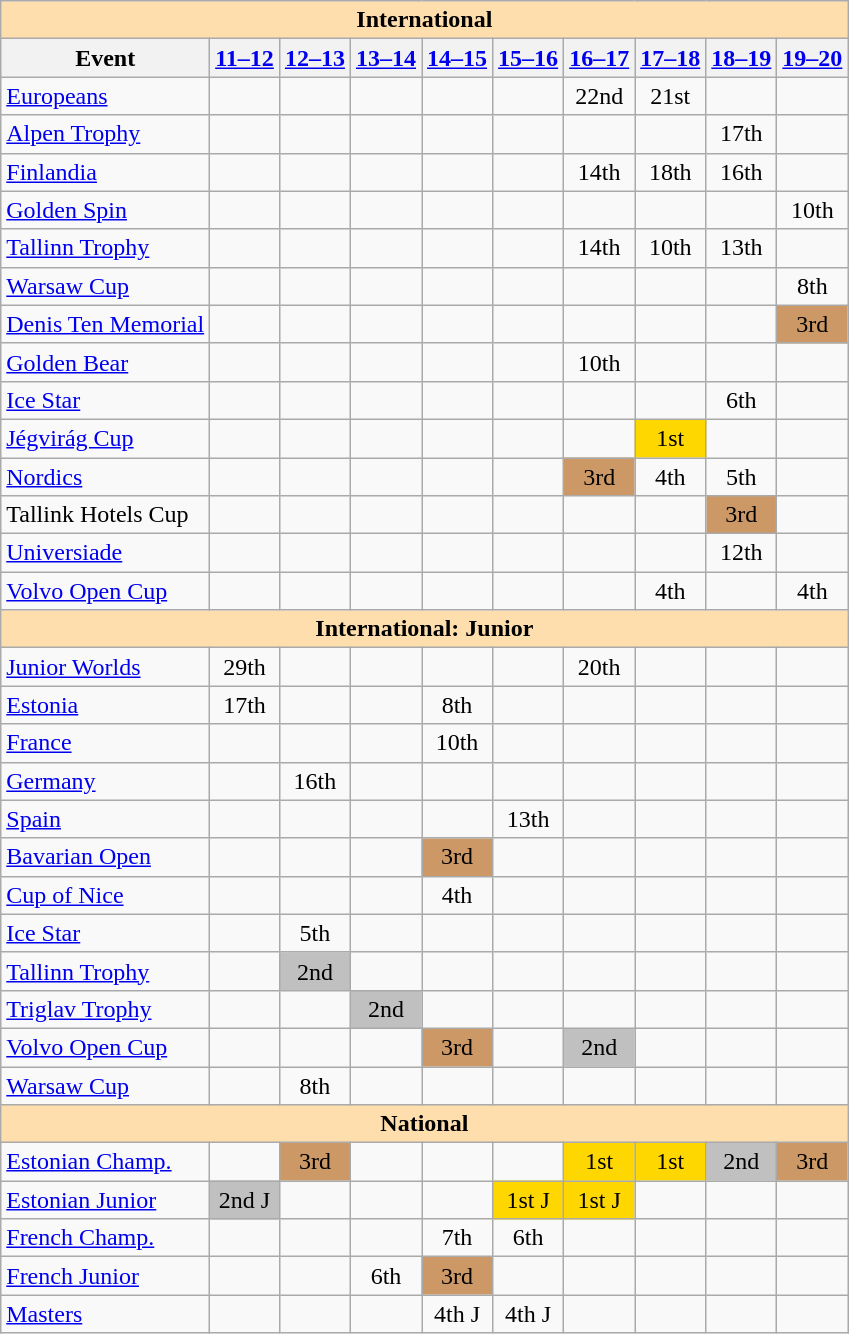<table class="wikitable" style="text-align:center">
<tr>
<th colspan="10" style="background-color: #ffdead; " align="center">International</th>
</tr>
<tr>
<th>Event</th>
<th><a href='#'>11–12</a> <br></th>
<th><a href='#'>12–13</a> <br></th>
<th><a href='#'>13–14</a> <br></th>
<th><a href='#'>14–15</a> <br></th>
<th><a href='#'>15–16</a> <br></th>
<th><a href='#'>16–17</a> <br></th>
<th><a href='#'>17–18</a> <br></th>
<th><a href='#'>18–19</a> <br></th>
<th><a href='#'>19–20</a> <br></th>
</tr>
<tr>
<td align=left><a href='#'>Europeans</a></td>
<td></td>
<td></td>
<td></td>
<td></td>
<td></td>
<td>22nd</td>
<td>21st</td>
<td></td>
<td></td>
</tr>
<tr>
<td align=left> <a href='#'>Alpen Trophy</a></td>
<td></td>
<td></td>
<td></td>
<td></td>
<td></td>
<td></td>
<td></td>
<td>17th</td>
<td></td>
</tr>
<tr>
<td align=left> <a href='#'>Finlandia</a></td>
<td></td>
<td></td>
<td></td>
<td></td>
<td></td>
<td>14th</td>
<td>18th</td>
<td>16th</td>
<td></td>
</tr>
<tr>
<td align=left> <a href='#'>Golden Spin</a></td>
<td></td>
<td></td>
<td></td>
<td></td>
<td></td>
<td></td>
<td></td>
<td></td>
<td>10th</td>
</tr>
<tr>
<td align=left> <a href='#'>Tallinn Trophy</a></td>
<td></td>
<td></td>
<td></td>
<td></td>
<td></td>
<td>14th</td>
<td>10th</td>
<td>13th</td>
<td></td>
</tr>
<tr>
<td align=left> <a href='#'>Warsaw Cup</a></td>
<td></td>
<td></td>
<td></td>
<td></td>
<td></td>
<td></td>
<td></td>
<td></td>
<td>8th</td>
</tr>
<tr>
<td align=left><a href='#'>Denis Ten Memorial</a></td>
<td></td>
<td></td>
<td></td>
<td></td>
<td></td>
<td></td>
<td></td>
<td></td>
<td bgcolor=cc9966>3rd</td>
</tr>
<tr>
<td align="left"><a href='#'>Golden Bear</a></td>
<td></td>
<td></td>
<td></td>
<td></td>
<td></td>
<td>10th</td>
<td></td>
<td></td>
<td></td>
</tr>
<tr>
<td align="left"><a href='#'>Ice Star</a></td>
<td></td>
<td></td>
<td></td>
<td></td>
<td></td>
<td></td>
<td></td>
<td>6th</td>
<td></td>
</tr>
<tr>
<td align="left"><a href='#'>Jégvirág Cup</a></td>
<td></td>
<td></td>
<td></td>
<td></td>
<td></td>
<td></td>
<td bgcolor="gold">1st</td>
<td></td>
<td></td>
</tr>
<tr>
<td align="left"><a href='#'>Nordics</a></td>
<td></td>
<td></td>
<td></td>
<td></td>
<td></td>
<td bgcolor="cc9966">3rd</td>
<td>4th</td>
<td>5th</td>
<td></td>
</tr>
<tr>
<td align="left">Tallink Hotels Cup</td>
<td></td>
<td></td>
<td></td>
<td></td>
<td></td>
<td></td>
<td></td>
<td bgcolor="cc9966">3rd</td>
<td></td>
</tr>
<tr>
<td align="left"><a href='#'>Universiade</a></td>
<td></td>
<td></td>
<td></td>
<td></td>
<td></td>
<td></td>
<td></td>
<td>12th</td>
<td></td>
</tr>
<tr>
<td align="left"><a href='#'>Volvo Open Cup</a></td>
<td></td>
<td></td>
<td></td>
<td></td>
<td></td>
<td></td>
<td>4th</td>
<td></td>
<td>4th</td>
</tr>
<tr>
<th colspan="10" style="background-color: #ffdead; " align="center">International: Junior</th>
</tr>
<tr>
<td align="left"><a href='#'>Junior Worlds</a></td>
<td>29th</td>
<td></td>
<td></td>
<td></td>
<td></td>
<td>20th</td>
<td></td>
<td></td>
<td></td>
</tr>
<tr>
<td align="left"> <a href='#'>Estonia</a></td>
<td>17th</td>
<td></td>
<td></td>
<td>8th</td>
<td></td>
<td></td>
<td></td>
<td></td>
<td></td>
</tr>
<tr>
<td align="left"> <a href='#'>France</a></td>
<td></td>
<td></td>
<td></td>
<td>10th</td>
<td></td>
<td></td>
<td></td>
<td></td>
<td></td>
</tr>
<tr>
<td align="left"> <a href='#'>Germany</a></td>
<td></td>
<td>16th</td>
<td></td>
<td></td>
<td></td>
<td></td>
<td></td>
<td></td>
<td></td>
</tr>
<tr>
<td align="left"> <a href='#'>Spain</a></td>
<td></td>
<td></td>
<td></td>
<td></td>
<td>13th</td>
<td></td>
<td></td>
<td></td>
<td></td>
</tr>
<tr>
<td align="left"><a href='#'>Bavarian Open</a></td>
<td></td>
<td></td>
<td></td>
<td bgcolor="cc9966">3rd</td>
<td></td>
<td></td>
<td></td>
<td></td>
<td></td>
</tr>
<tr>
<td align="left"><a href='#'>Cup of Nice</a></td>
<td></td>
<td></td>
<td></td>
<td>4th</td>
<td></td>
<td></td>
<td></td>
<td></td>
<td></td>
</tr>
<tr>
<td align="left"><a href='#'>Ice Star</a></td>
<td></td>
<td>5th</td>
<td></td>
<td></td>
<td></td>
<td></td>
<td></td>
<td></td>
<td></td>
</tr>
<tr>
<td align="left"><a href='#'>Tallinn Trophy</a></td>
<td></td>
<td bgcolor="silver">2nd</td>
<td></td>
<td></td>
<td></td>
<td></td>
<td></td>
<td></td>
<td></td>
</tr>
<tr>
<td align="left"><a href='#'>Triglav Trophy</a></td>
<td></td>
<td></td>
<td bgcolor="silver">2nd</td>
<td></td>
<td></td>
<td></td>
<td></td>
<td></td>
<td></td>
</tr>
<tr>
<td align="left"><a href='#'>Volvo Open Cup</a></td>
<td></td>
<td></td>
<td></td>
<td bgcolor="cc9966">3rd</td>
<td></td>
<td bgcolor="silver">2nd</td>
<td></td>
<td></td>
<td></td>
</tr>
<tr>
<td align="left"><a href='#'>Warsaw Cup</a></td>
<td></td>
<td>8th</td>
<td></td>
<td></td>
<td></td>
<td></td>
<td></td>
<td></td>
<td></td>
</tr>
<tr>
<th colspan="10" style="background-color: #ffdead; " align="center">National</th>
</tr>
<tr>
<td align="left"><a href='#'>Estonian Champ.</a></td>
<td></td>
<td bgcolor="cc9966">3rd</td>
<td></td>
<td></td>
<td></td>
<td bgcolor="gold">1st</td>
<td bgcolor="gold">1st</td>
<td bgcolor="silver">2nd</td>
<td bgcolor="cc9966">3rd</td>
</tr>
<tr>
<td align="left"><a href='#'>Estonian Junior</a></td>
<td bgcolor="silver">2nd J</td>
<td></td>
<td></td>
<td></td>
<td bgcolor="gold">1st J</td>
<td bgcolor="gold">1st J</td>
<td></td>
<td></td>
<td></td>
</tr>
<tr>
<td align="left"><a href='#'>French Champ.</a></td>
<td></td>
<td></td>
<td></td>
<td>7th</td>
<td>6th</td>
<td></td>
<td></td>
<td></td>
<td></td>
</tr>
<tr>
<td align="left"><a href='#'>French Junior</a></td>
<td></td>
<td></td>
<td>6th</td>
<td bgcolor="cc9966">3rd</td>
<td></td>
<td></td>
<td></td>
<td></td>
<td></td>
</tr>
<tr>
<td align="left"><a href='#'>Masters</a></td>
<td></td>
<td></td>
<td></td>
<td>4th J</td>
<td>4th J</td>
<td></td>
<td></td>
<td></td>
<td></td>
</tr>
</table>
